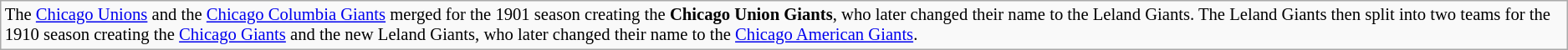<table class="wikitable" style="text-align:left; font-size: 86%;">
<tr>
<td>The <a href='#'>Chicago Unions</a> and the <a href='#'>Chicago Columbia Giants</a> merged for the 1901 season creating the <strong>Chicago Union Giants</strong>, who later changed their name to the Leland Giants.  The Leland Giants then split into two teams for the 1910 season creating the <a href='#'>Chicago Giants</a> and the new Leland Giants, who later changed their name to the <a href='#'>Chicago American Giants</a>.</td>
</tr>
</table>
